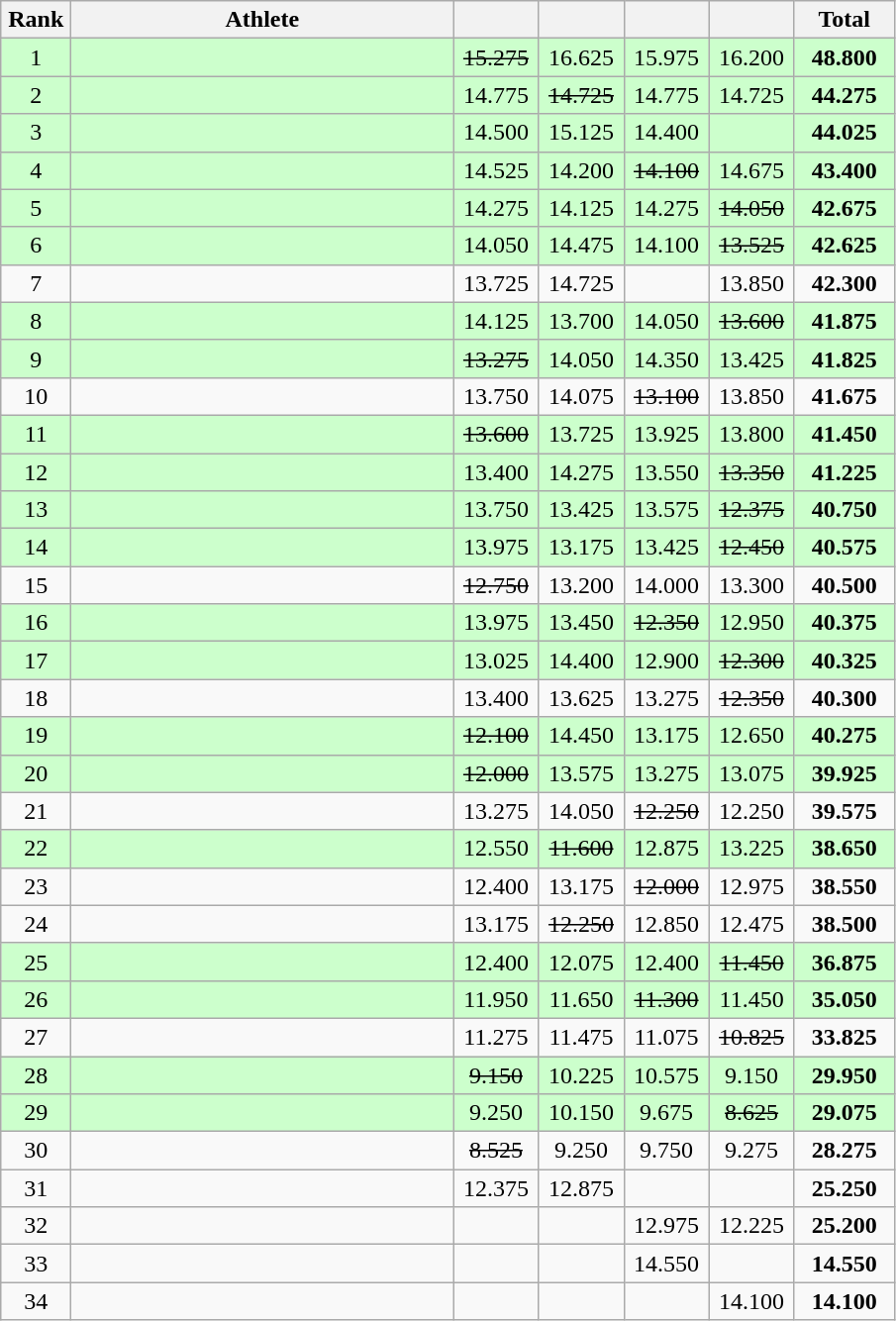<table class=wikitable style="text-align:center">
<tr>
<th width=40>Rank</th>
<th width=250>Athlete</th>
<th width=50></th>
<th width=50></th>
<th width=50></th>
<th width=50></th>
<th width=60>Total</th>
</tr>
<tr bgcolor="ccffcc">
<td>1</td>
<td align=left></td>
<td><s>15.275</s></td>
<td>16.625</td>
<td>15.975</td>
<td>16.200</td>
<td><strong>48.800</strong></td>
</tr>
<tr bgcolor="ccffcc">
<td>2</td>
<td align=left></td>
<td>14.775</td>
<td><s>14.725</s></td>
<td>14.775</td>
<td>14.725</td>
<td><strong>44.275</strong></td>
</tr>
<tr bgcolor="ccffcc">
<td>3</td>
<td align=left></td>
<td>14.500</td>
<td>15.125</td>
<td>14.400</td>
<td></td>
<td><strong>44.025</strong></td>
</tr>
<tr bgcolor="ccffcc">
<td>4</td>
<td align=left></td>
<td>14.525</td>
<td>14.200</td>
<td><s>14.100</s></td>
<td>14.675</td>
<td><strong>43.400</strong></td>
</tr>
<tr bgcolor="ccffcc">
<td>5</td>
<td align=left></td>
<td>14.275</td>
<td>14.125</td>
<td>14.275</td>
<td><s>14.050</s></td>
<td><strong>42.675</strong></td>
</tr>
<tr bgcolor="ccffcc">
<td>6</td>
<td align=left></td>
<td>14.050</td>
<td>14.475</td>
<td>14.100</td>
<td><s>13.525</s></td>
<td><strong>42.625</strong></td>
</tr>
<tr>
<td>7</td>
<td align=left></td>
<td>13.725</td>
<td>14.725</td>
<td></td>
<td>13.850</td>
<td><strong>42.300</strong></td>
</tr>
<tr bgcolor="ccffcc">
<td>8</td>
<td align=left></td>
<td>14.125</td>
<td>13.700</td>
<td>14.050</td>
<td><s>13.600</s></td>
<td><strong>41.875</strong></td>
</tr>
<tr bgcolor="ccffcc">
<td>9</td>
<td align=left></td>
<td><s>13.275</s></td>
<td>14.050</td>
<td>14.350</td>
<td>13.425</td>
<td><strong>41.825</strong></td>
</tr>
<tr>
<td>10</td>
<td align=left></td>
<td>13.750</td>
<td>14.075</td>
<td><s>13.100</s></td>
<td>13.850</td>
<td><strong>41.675</strong></td>
</tr>
<tr bgcolor="ccffcc">
<td>11</td>
<td align=left></td>
<td><s>13.600</s></td>
<td>13.725</td>
<td>13.925</td>
<td>13.800</td>
<td><strong>41.450</strong></td>
</tr>
<tr bgcolor="ccffcc">
<td>12</td>
<td align=left></td>
<td>13.400</td>
<td>14.275</td>
<td>13.550</td>
<td><s>13.350</s></td>
<td><strong>41.225</strong></td>
</tr>
<tr bgcolor="ccffcc">
<td>13</td>
<td align=left></td>
<td>13.750</td>
<td>13.425</td>
<td>13.575</td>
<td><s>12.375</s></td>
<td><strong>40.750</strong></td>
</tr>
<tr bgcolor="ccffcc">
<td>14</td>
<td align=left></td>
<td>13.975</td>
<td>13.175</td>
<td>13.425</td>
<td><s>12.450</s></td>
<td><strong>40.575</strong></td>
</tr>
<tr>
<td>15</td>
<td align=left></td>
<td><s>12.750</s></td>
<td>13.200</td>
<td>14.000</td>
<td>13.300</td>
<td><strong>40.500</strong></td>
</tr>
<tr bgcolor="ccffcc">
<td>16</td>
<td align=left></td>
<td>13.975</td>
<td>13.450</td>
<td><s>12.350</s></td>
<td>12.950</td>
<td><strong>40.375</strong></td>
</tr>
<tr bgcolor="ccffcc">
<td>17</td>
<td align=left></td>
<td>13.025</td>
<td>14.400</td>
<td>12.900</td>
<td><s>12.300</s></td>
<td><strong>40.325</strong></td>
</tr>
<tr>
<td>18</td>
<td align=left></td>
<td>13.400</td>
<td>13.625</td>
<td>13.275</td>
<td><s>12.350</s></td>
<td><strong>40.300</strong></td>
</tr>
<tr bgcolor="ccffcc">
<td>19</td>
<td align=left></td>
<td><s>12.100</s></td>
<td>14.450</td>
<td>13.175</td>
<td>12.650</td>
<td><strong>40.275</strong></td>
</tr>
<tr bgcolor="ccffcc">
<td>20</td>
<td align=left></td>
<td><s>12.000</s></td>
<td>13.575</td>
<td>13.275</td>
<td>13.075</td>
<td><strong>39.925</strong></td>
</tr>
<tr>
<td>21</td>
<td align=left></td>
<td>13.275</td>
<td>14.050</td>
<td><s>12.250</s></td>
<td>12.250</td>
<td><strong>39.575</strong></td>
</tr>
<tr bgcolor="ccffcc">
<td>22</td>
<td align=left></td>
<td>12.550</td>
<td><s>11.600</s></td>
<td>12.875</td>
<td>13.225</td>
<td><strong>38.650</strong></td>
</tr>
<tr>
<td>23</td>
<td align=left></td>
<td>12.400</td>
<td>13.175</td>
<td><s>12.000</s></td>
<td>12.975</td>
<td><strong>38.550</strong></td>
</tr>
<tr>
<td>24</td>
<td align=left></td>
<td>13.175</td>
<td><s>12.250</s></td>
<td>12.850</td>
<td>12.475</td>
<td><strong>38.500</strong></td>
</tr>
<tr bgcolor="ccffcc">
<td>25</td>
<td align=left></td>
<td>12.400</td>
<td>12.075</td>
<td>12.400</td>
<td><s>11.450</s></td>
<td><strong>36.875</strong></td>
</tr>
<tr bgcolor="ccffcc">
<td>26</td>
<td align=left></td>
<td>11.950</td>
<td>11.650</td>
<td><s>11.300</s></td>
<td>11.450</td>
<td><strong>35.050</strong></td>
</tr>
<tr>
<td>27</td>
<td align=left></td>
<td>11.275</td>
<td>11.475</td>
<td>11.075</td>
<td><s>10.825</s></td>
<td><strong>33.825</strong></td>
</tr>
<tr bgcolor="ccffcc">
<td>28</td>
<td align=left></td>
<td><s>9.150</s></td>
<td>10.225</td>
<td>10.575</td>
<td>9.150</td>
<td><strong>29.950</strong></td>
</tr>
<tr bgcolor="ccffcc">
<td>29</td>
<td align=left></td>
<td>9.250</td>
<td>10.150</td>
<td>9.675</td>
<td><s>8.625</s></td>
<td><strong>29.075</strong></td>
</tr>
<tr>
<td>30</td>
<td align=left></td>
<td><s>8.525</s></td>
<td>9.250</td>
<td>9.750</td>
<td>9.275</td>
<td><strong>28.275</strong></td>
</tr>
<tr>
<td>31</td>
<td align=left></td>
<td>12.375</td>
<td>12.875</td>
<td></td>
<td></td>
<td><strong>25.250</strong></td>
</tr>
<tr>
<td>32</td>
<td align=left></td>
<td></td>
<td></td>
<td>12.975</td>
<td>12.225</td>
<td><strong>25.200</strong></td>
</tr>
<tr>
<td>33</td>
<td align=left></td>
<td></td>
<td></td>
<td>14.550</td>
<td></td>
<td><strong>14.550</strong></td>
</tr>
<tr>
<td>34</td>
<td align=left></td>
<td></td>
<td></td>
<td></td>
<td>14.100</td>
<td><strong>14.100</strong></td>
</tr>
</table>
